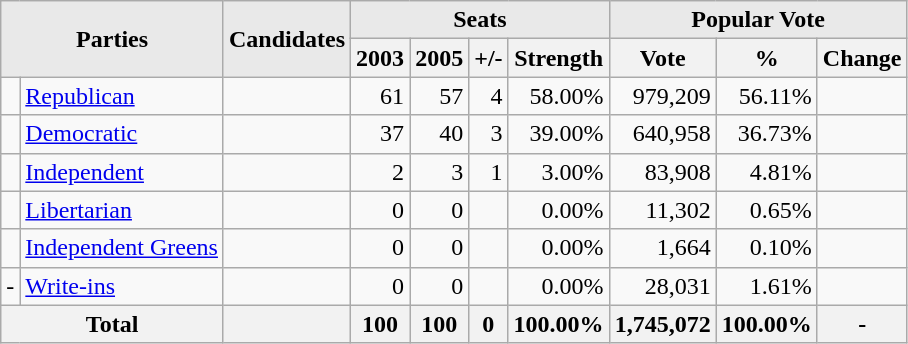<table class="wikitable">
<tr>
<th colspan="2" rowspan="2" align="center" style="background-color:#E9E9E9">Parties</th>
<th rowspan="2" align="center" style="background-color:#E9E9E9">Candidates</th>
<th colspan="4" align="center" style="background-color:#E9E9E9">Seats</th>
<th colspan="3" align="center" style="background-color:#E9E9E9">Popular Vote</th>
</tr>
<tr>
<th align="center">2003</th>
<th align="center">2005</th>
<th align="center">+/-</th>
<th align="center">Strength</th>
<th align="center">Vote</th>
<th align="center">%</th>
<th align="center">Change</th>
</tr>
<tr>
<td></td>
<td align="left"><a href='#'>Republican</a></td>
<td align="right"></td>
<td align="right" >61</td>
<td align="right" >57</td>
<td align="right"> 4</td>
<td align="right" >58.00%</td>
<td align="right" >979,209</td>
<td align="right" >56.11%</td>
<td align="right"></td>
</tr>
<tr>
<td></td>
<td align="left"><a href='#'>Democratic</a></td>
<td align="right"></td>
<td align="right">37</td>
<td align="right">40</td>
<td align="right"> 3</td>
<td align="right">39.00%</td>
<td align="right">640,958</td>
<td align="right">36.73%</td>
<td align="right"></td>
</tr>
<tr>
<td></td>
<td><a href='#'>Independent</a></td>
<td align="right"></td>
<td align="right">2</td>
<td align="right">3</td>
<td align="right"> 1</td>
<td align="right">3.00%</td>
<td align="right">83,908</td>
<td align="right">4.81%</td>
<td align="right"></td>
</tr>
<tr>
<td></td>
<td><a href='#'>Libertarian</a></td>
<td align="right"></td>
<td align="right">0</td>
<td align="right">0</td>
<td align="right"></td>
<td align="right">0.00%</td>
<td align="right">11,302</td>
<td align="right">0.65%</td>
<td align="right"></td>
</tr>
<tr>
<td></td>
<td><a href='#'>Independent Greens</a></td>
<td align="right"></td>
<td align="right">0</td>
<td align="right">0</td>
<td align="right"></td>
<td align="right">0.00%</td>
<td align="right">1,664</td>
<td align="right">0.10%</td>
<td align="right"></td>
</tr>
<tr>
<td>-</td>
<td><a href='#'>Write-ins</a></td>
<td align="right"></td>
<td align="right">0</td>
<td align="right">0</td>
<td align="right"></td>
<td align="right">0.00%</td>
<td align="right">28,031</td>
<td align="right">1.61%</td>
<td align="right"></td>
</tr>
<tr>
<th colspan="2" align="center">Total</th>
<th align="center"></th>
<th align="center">100</th>
<th align="center">100</th>
<th align="center">0</th>
<th align="center">100.00%</th>
<th align="center">1,745,072</th>
<th align="center">100.00%</th>
<th align="center">-</th>
</tr>
</table>
